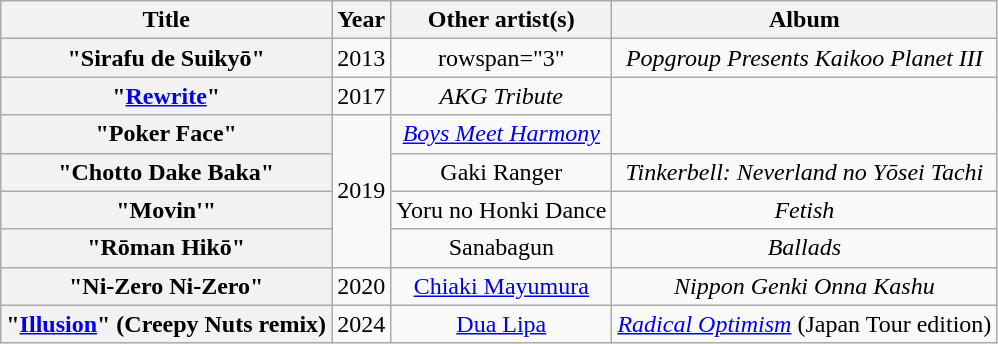<table class="wikitable plainrowheaders" style="text-align:center;">
<tr>
<th scope="col">Title</th>
<th scope="col">Year</th>
<th scope="col">Other artist(s)</th>
<th scope="col">Album</th>
</tr>
<tr>
<th scope="row">"Sirafu de Suikyō"</th>
<td>2013</td>
<td>rowspan="3" </td>
<td><em>Popgroup Presents Kaikoo Planet III</em></td>
</tr>
<tr>
<th scope="row">"<a href='#'>Rewrite</a>"</th>
<td>2017</td>
<td><em>AKG Tribute</em></td>
</tr>
<tr>
<th scope="row">"Poker Face"</th>
<td rowspan="4">2019</td>
<td><em><a href='#'>Boys Meet Harmony</a></em></td>
</tr>
<tr>
<th scope="row">"Chotto Dake Baka"</th>
<td>Gaki Ranger</td>
<td><em>Tinkerbell: Neverland no Yōsei Tachi</em></td>
</tr>
<tr>
<th scope="row">"Movin'"</th>
<td>Yoru no Honki Dance</td>
<td><em>Fetish</em></td>
</tr>
<tr>
<th scope="row">"Rōman Hikō"</th>
<td>Sanabagun</td>
<td><em>Ballads</em></td>
</tr>
<tr>
<th scope="row">"Ni-Zero Ni-Zero"</th>
<td>2020</td>
<td><a href='#'>Chiaki Mayumura</a></td>
<td><em>Nippon Genki Onna Kashu</em></td>
</tr>
<tr>
<th scope="row">"<a href='#'>Illusion</a>" (Creepy Nuts remix)</th>
<td>2024</td>
<td><a href='#'>Dua Lipa</a></td>
<td><em><a href='#'>Radical Optimism</a></em> (Japan Tour edition)</td>
</tr>
</table>
